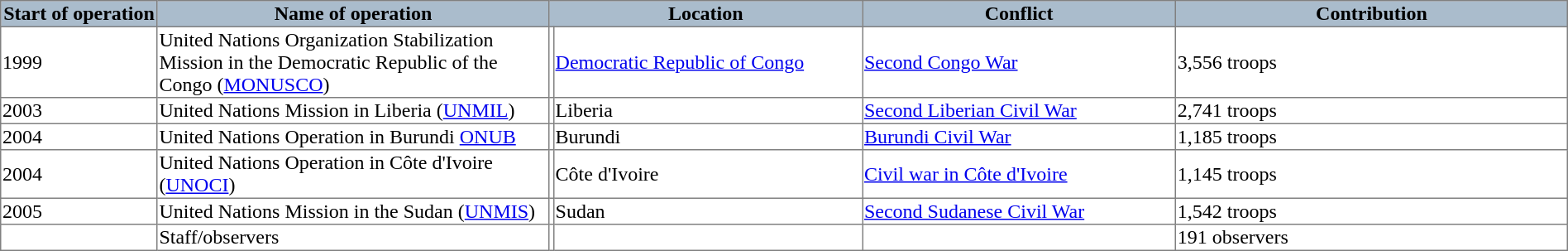<table border="1" style="border-collapse:collapse;">
<tr style="background:#aabccc;">
<th style="width:10%;"><strong>Start of operation</strong></th>
<th style="width:25%;"><strong>Name of operation</strong></th>
<th colspan="2;" style="width:20%;"><strong>Location</strong></th>
<th style="width:20%;"><strong>Conflict</strong></th>
<th style="width:40%;"><strong>Contribution</strong></th>
</tr>
<tr bgcolor=>
<td>1999</td>
<td>United Nations Organization Stabilization Mission in the Democratic Republic of the Congo (<a href='#'>MONUSCO</a>)</td>
<td></td>
<td><a href='#'>Democratic Republic of Congo</a></td>
<td><a href='#'>Second Congo War</a></td>
<td>3,556 troops</td>
</tr>
<tr bgcolor=>
<td>2003</td>
<td>United Nations Mission in Liberia (<a href='#'>UNMIL</a>)</td>
<td></td>
<td>Liberia</td>
<td><a href='#'>Second Liberian Civil War</a></td>
<td>2,741 troops</td>
</tr>
<tr bgcolor=>
<td>2004</td>
<td>United Nations Operation in Burundi <a href='#'>ONUB</a></td>
<td></td>
<td>Burundi</td>
<td><a href='#'>Burundi Civil War</a></td>
<td>1,185 troops</td>
</tr>
<tr bgcolor=>
<td>2004</td>
<td>United Nations Operation in Côte d'Ivoire (<a href='#'>UNOCI</a>)</td>
<td></td>
<td>Côte d'Ivoire</td>
<td><a href='#'>Civil war in Côte d'Ivoire</a></td>
<td>1,145 troops</td>
</tr>
<tr bgcolor=>
<td>2005</td>
<td>United Nations Mission in the Sudan (<a href='#'>UNMIS</a>)</td>
<td></td>
<td>Sudan</td>
<td><a href='#'>Second Sudanese Civil War</a></td>
<td>1,542 troops</td>
</tr>
<tr bgcolor=>
<td></td>
<td>Staff/observers</td>
<td></td>
<td></td>
<td></td>
<td>191 observers</td>
</tr>
</table>
